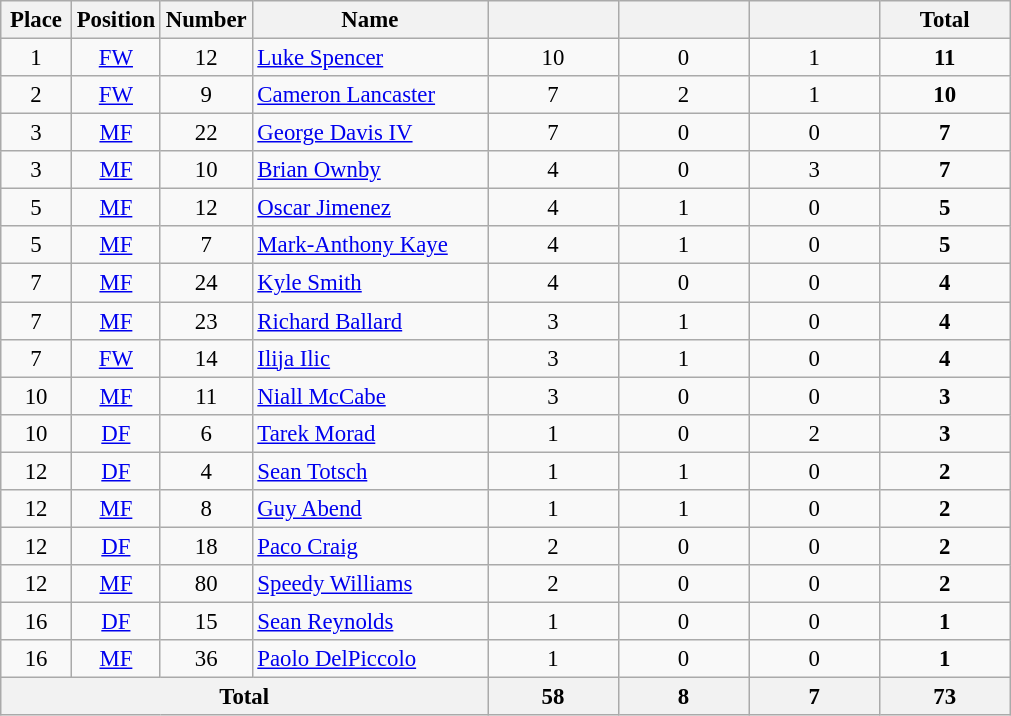<table class="wikitable sortable" style="font-size: 95%; text-align: center;">
<tr>
<th width=40>Place</th>
<th width=40>Position</th>
<th width=40>Number</th>
<th width=150>Name</th>
<th width=80></th>
<th width=80></th>
<th width=80></th>
<th width=80>Total</th>
</tr>
<tr>
<td>1</td>
<td><a href='#'>FW</a></td>
<td>12</td>
<td align=left> <a href='#'>Luke Spencer</a></td>
<td>10</td>
<td>0</td>
<td>1</td>
<td><strong>11</strong></td>
</tr>
<tr>
<td>2</td>
<td><a href='#'>FW</a></td>
<td>9</td>
<td align=left> <a href='#'>Cameron Lancaster</a></td>
<td>7</td>
<td>2</td>
<td>1</td>
<td><strong>10</strong></td>
</tr>
<tr>
<td>3</td>
<td><a href='#'>MF</a></td>
<td>22</td>
<td align=left> <a href='#'>George Davis IV</a></td>
<td>7</td>
<td>0</td>
<td>0</td>
<td><strong>7</strong></td>
</tr>
<tr>
<td>3</td>
<td><a href='#'>MF</a></td>
<td>10</td>
<td align=left> <a href='#'>Brian Ownby</a></td>
<td>4</td>
<td>0</td>
<td>3</td>
<td><strong>7</strong></td>
</tr>
<tr>
<td>5</td>
<td><a href='#'>MF</a></td>
<td>12</td>
<td align=left> <a href='#'>Oscar Jimenez</a></td>
<td>4</td>
<td>1</td>
<td>0</td>
<td><strong>5</strong></td>
</tr>
<tr>
<td>5</td>
<td><a href='#'>MF</a></td>
<td>7</td>
<td align=left> <a href='#'>Mark-Anthony Kaye</a></td>
<td>4</td>
<td>1</td>
<td>0</td>
<td><strong>5</strong></td>
</tr>
<tr>
<td>7</td>
<td><a href='#'>MF</a></td>
<td>24</td>
<td align=left> <a href='#'>Kyle Smith</a></td>
<td>4</td>
<td>0</td>
<td>0</td>
<td><strong>4</strong></td>
</tr>
<tr>
<td>7</td>
<td><a href='#'>MF</a></td>
<td>23</td>
<td align=left> <a href='#'>Richard Ballard</a></td>
<td>3</td>
<td>1</td>
<td>0</td>
<td><strong>4</strong></td>
</tr>
<tr>
<td>7</td>
<td><a href='#'>FW</a></td>
<td>14</td>
<td align=left> <a href='#'>Ilija Ilic</a></td>
<td>3</td>
<td>1</td>
<td>0</td>
<td><strong>4</strong></td>
</tr>
<tr>
<td>10</td>
<td><a href='#'>MF</a></td>
<td>11</td>
<td align=left> <a href='#'>Niall McCabe</a></td>
<td>3</td>
<td>0</td>
<td>0</td>
<td><strong>3</strong></td>
</tr>
<tr>
<td>10</td>
<td><a href='#'>DF</a></td>
<td>6</td>
<td align=left> <a href='#'>Tarek Morad</a></td>
<td>1</td>
<td>0</td>
<td>2</td>
<td><strong>3</strong></td>
</tr>
<tr>
<td>12</td>
<td><a href='#'>DF</a></td>
<td>4</td>
<td align=left> <a href='#'>Sean Totsch</a></td>
<td>1</td>
<td>1</td>
<td>0</td>
<td><strong>2</strong></td>
</tr>
<tr>
<td>12</td>
<td><a href='#'>MF</a></td>
<td>8</td>
<td align=left> <a href='#'>Guy Abend</a></td>
<td>1</td>
<td>1</td>
<td>0</td>
<td><strong>2</strong></td>
</tr>
<tr>
<td>12</td>
<td><a href='#'>DF</a></td>
<td>18</td>
<td align=left> <a href='#'>Paco Craig</a></td>
<td>2</td>
<td>0</td>
<td>0</td>
<td><strong>2</strong></td>
</tr>
<tr>
<td>12</td>
<td><a href='#'>MF</a></td>
<td>80</td>
<td align=left> <a href='#'>Speedy Williams</a></td>
<td>2</td>
<td>0</td>
<td>0</td>
<td><strong>2</strong></td>
</tr>
<tr>
<td>16</td>
<td><a href='#'>DF</a></td>
<td>15</td>
<td align=left> <a href='#'>Sean Reynolds</a></td>
<td>1</td>
<td>0</td>
<td>0</td>
<td><strong>1</strong></td>
</tr>
<tr>
<td>16</td>
<td><a href='#'>MF</a></td>
<td>36</td>
<td align=left> <a href='#'>Paolo DelPiccolo</a></td>
<td>1</td>
<td>0</td>
<td>0</td>
<td><strong>1</strong></td>
</tr>
<tr>
<th colspan="4">Total</th>
<th>58</th>
<th>8</th>
<th>7</th>
<th>73</th>
</tr>
</table>
